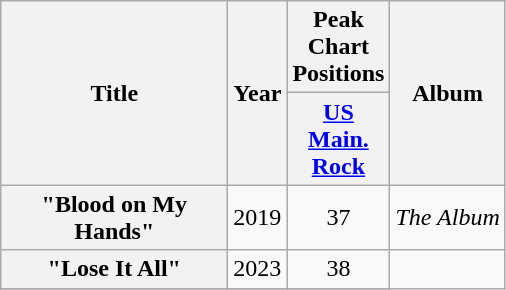<table class="wikitable plainrowheaders" style="text-align:center;">
<tr>
<th scope="col" rowspan="2" style="width:9em;!">Title</th>
<th scope="col" rowspan="2">Year</th>
<th scope="col" colspan="1">Peak Chart Positions</th>
<th scope="col" rowspan="2">Album</th>
</tr>
<tr>
<th scope="col" style=width:3em; font-size:90%;"><a href='#'>US<br>Main.<br>Rock</a><br></th>
</tr>
<tr>
<th scope="row">"Blood on My Hands"</th>
<td>2019</td>
<td>37</td>
<td><em>The Album</em></td>
</tr>
<tr>
<th scope="row">"Lose It All"</th>
<td>2023</td>
<td>38</td>
</tr>
<tr>
</tr>
</table>
